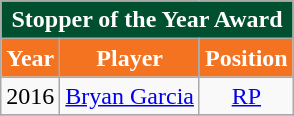<table class="wikitable">
<tr>
<td colspan="3" style="background: #005030; color:white; text-align:center;"><strong>Stopper of the Year Award</strong></td>
</tr>
<tr>
<th style="background: #F47321; color:white;">Year</th>
<th style="background: #F47321; color:white;">Player</th>
<th style="background: #F47321; color:white;">Position</th>
</tr>
<tr style="text-align:center;">
<td>2016</td>
<td><a href='#'>Bryan Garcia</a></td>
<td><a href='#'>RP</a></td>
</tr>
<tr>
</tr>
</table>
